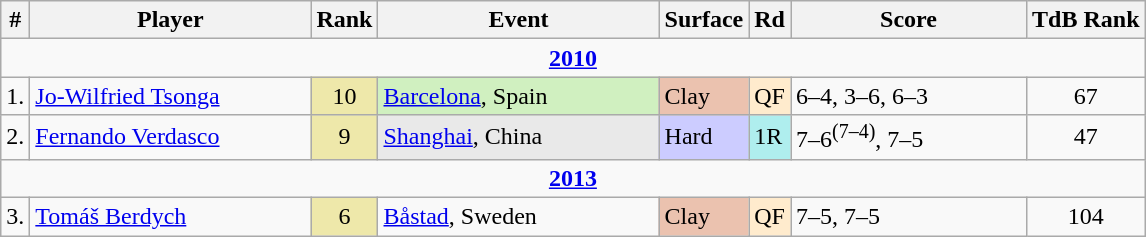<table class="wikitable sortable">
<tr>
<th>#</th>
<th width=180>Player</th>
<th>Rank</th>
<th width=180>Event</th>
<th>Surface</th>
<th>Rd</th>
<th width=150 class="unsortable">Score</th>
<th>TdB Rank</th>
</tr>
<tr>
<td colspan=8 style=text-align:center><strong><a href='#'>2010</a></strong></td>
</tr>
<tr>
<td>1.</td>
<td> <a href='#'>Jo-Wilfried Tsonga</a></td>
<td align=center bgcolor=eee8aa>10</td>
<td bgcolor=d0f0c0><a href='#'>Barcelona</a>, Spain</td>
<td bgcolor=ebc2af>Clay</td>
<td bgcolor=ffebcd>QF</td>
<td>6–4, 3–6, 6–3</td>
<td align=center>67</td>
</tr>
<tr>
<td>2.</td>
<td> <a href='#'>Fernando Verdasco</a></td>
<td align=center bgcolor=eee8aa>9</td>
<td bgcolor=e9e9e9><a href='#'>Shanghai</a>, China</td>
<td bgcolor=ccccff>Hard</td>
<td bgcolor=afeeee>1R</td>
<td>7–6<sup>(7–4)</sup>, 7–5</td>
<td align=center>47</td>
</tr>
<tr>
<td colspan=8 style=text-align:center><strong><a href='#'>2013</a></strong></td>
</tr>
<tr>
<td>3.</td>
<td> <a href='#'>Tomáš Berdych</a></td>
<td align=center bgcolor=eee8aa>6</td>
<td><a href='#'>Båstad</a>, Sweden</td>
<td bgcolor=ebc2af>Clay</td>
<td bgcolor=ffebcd>QF</td>
<td>7–5, 7–5</td>
<td align=center>104</td>
</tr>
</table>
